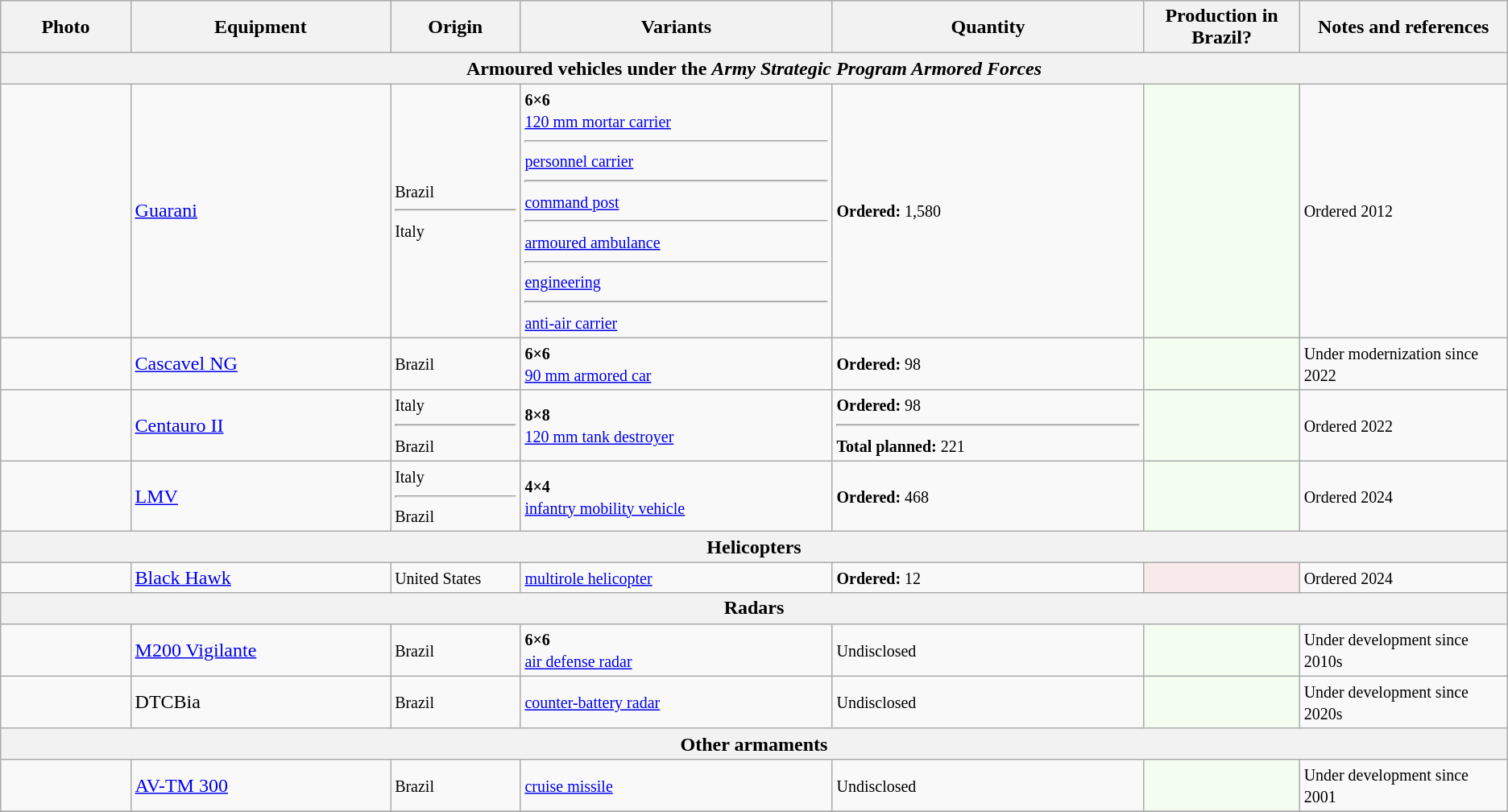<table class="wikitable" style="text-align:center;">
<tr>
<th style="text-align:center; width:5%;">Photo</th>
<th style="text-align:center; width:10%;">Equipment</th>
<th style="text-align:center; width:5%;">Origin</th>
<th style="text-align:center; width:12%;">Variants</th>
<th style="text-align:center; width:12%;">Quantity</th>
<th style="text-align:center; width:5%;">Production in Brazil?</th>
<th style="text-align:center; width:8%;">Notes and references</th>
</tr>
<tr>
<th colspan="7" style="background: lavander;">Armoured vehicles under the <em>Army Strategic Program Armored Forces</em></th>
</tr>
<tr>
<td></td>
<td style="text-align:left"><a href='#'>Guarani</a></td>
<td style="text-align:left"><small>Brazil<hr>Italy</small></td>
<td style="text-align:left"><small><strong>6×6</strong><br><a href='#'>120 mm mortar carrier</a><hr><a href='#'>personnel carrier</a><hr><a href='#'>command post</a><hr><a href='#'>armoured ambulance</a><hr><a href='#'>engineering</a><hr><a href='#'>anti-air carrier</a></small></td>
<td style="text-align:left"><small><strong>Ordered:</strong> 1,580</small></td>
<td style="background:#f3fef1"></td>
<td style="text-align:left"><small>Ordered 2012</small></td>
</tr>
<tr>
<td></td>
<td style="text-align:left"><a href='#'>Cascavel NG</a></td>
<td style="text-align:left"><small>Brazil</small></td>
<td style="text-align:left"><small><strong>6×6</strong><br><a href='#'>90 mm armored car</a></small></td>
<td style="text-align:left"><small><strong>Ordered:</strong> 98</small></td>
<td style="background:#f3fef1"></td>
<td style="text-align:left"><small>Under modernization since 2022</small></td>
</tr>
<tr>
<td></td>
<td style="text-align:left"><a href='#'>Centauro II</a></td>
<td style="text-align:left"><small>Italy<hr>Brazil</small></td>
<td style="text-align:left"><small><strong>8×8</strong><br><a href='#'>120 mm tank destroyer</a></small></td>
<td style="text-align:left"><small><strong>Ordered:</strong> 98<hr><strong>Total planned:</strong> 221</small></td>
<td style="background:#f3fef1"></td>
<td style="text-align:left"><small>Ordered 2022</small></td>
</tr>
<tr>
<td></td>
<td style="text-align:left"><a href='#'>LMV</a></td>
<td style="text-align:left"><small>Italy<hr>Brazil</small></td>
<td style="text-align:left"><small><strong>4×4</strong><br><a href='#'>infantry mobility vehicle</a></small></td>
<td style="text-align:left"><small><strong>Ordered:</strong> 468</small></td>
<td style="background:#f3fef1"></td>
<td style="text-align:left"><small>Ordered 2024</small></td>
</tr>
<tr>
<th colspan="7" style="background: lavander;">Helicopters</th>
</tr>
<tr>
<td></td>
<td style="text-align:left"><a href='#'>Black Hawk</a></td>
<td style="text-align:left"><small>United States</small></td>
<td style="text-align:left"><small><a href='#'>multirole helicopter</a></small></td>
<td style="text-align:left"><small><strong>Ordered:</strong> 12</small></td>
<td style="background:#f8eaea"></td>
<td style="text-align:left"><small>Ordered 2024</small></td>
</tr>
<tr>
<th colspan="7" style="background: lavander;">Radars</th>
</tr>
<tr>
<td></td>
<td style="text-align:left"><a href='#'>M200 Vigilante</a></td>
<td style="text-align:left"><small>Brazil</small></td>
<td style="text-align:left"><small><strong>6×6</strong><br><a href='#'>air defense radar</a></small></td>
<td style="text-align:left"><small>Undisclosed</small></td>
<td style="background:#f3fef1"></td>
<td style="text-align:left"><small>Under development since 2010s</small></td>
</tr>
<tr>
<td></td>
<td style="text-align:left">DTCBia</td>
<td style="text-align:left"><small>Brazil</small></td>
<td style="text-align:left"><small><a href='#'>counter-battery radar</a></small></td>
<td style="text-align:left"><small>Undisclosed</small></td>
<td style="background:#f3fef1"></td>
<td style="text-align:left"><small>Under development since 2020s</small></td>
</tr>
<tr>
<th colspan="7" style="background: lavander;">Other armaments</th>
</tr>
<tr>
<td></td>
<td style="text-align:left"><a href='#'>AV-TM 300</a></td>
<td style="text-align:left"><small>Brazil</small></td>
<td style="text-align:left"><small><a href='#'>cruise missile</a></small></td>
<td style="text-align:left"><small>Undisclosed</small></td>
<td style="background:#f3fef1"></td>
<td style="text-align:left"><small>Under development since 2001</small></td>
</tr>
<tr>
</tr>
</table>
